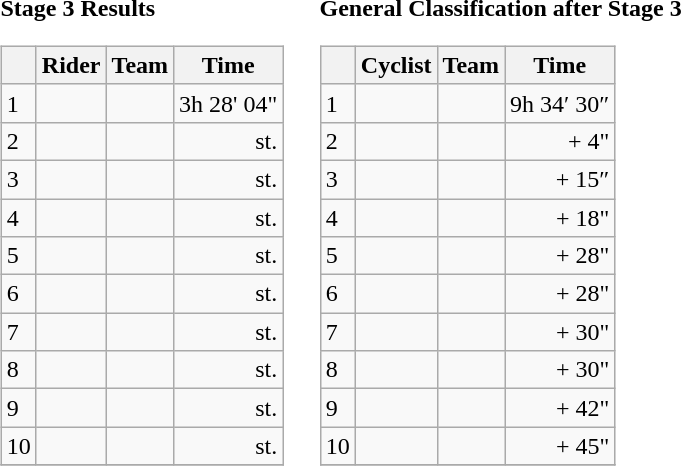<table>
<tr>
<td><strong>Stage 3 Results</strong><br><table class="wikitable">
<tr>
<th></th>
<th>Rider</th>
<th>Team</th>
<th>Time</th>
</tr>
<tr>
<td>1</td>
<td> </td>
<td></td>
<td align="right">3h 28' 04"</td>
</tr>
<tr>
<td>2</td>
<td></td>
<td></td>
<td align="right">st.</td>
</tr>
<tr>
<td>3</td>
<td></td>
<td></td>
<td align="right">st.</td>
</tr>
<tr>
<td>4</td>
<td></td>
<td></td>
<td align="right">st.</td>
</tr>
<tr>
<td>5</td>
<td></td>
<td></td>
<td align="right">st.</td>
</tr>
<tr>
<td>6</td>
<td></td>
<td></td>
<td align="right">st.</td>
</tr>
<tr>
<td>7</td>
<td></td>
<td></td>
<td align="right">st.</td>
</tr>
<tr>
<td>8</td>
<td></td>
<td></td>
<td align="right">st.</td>
</tr>
<tr>
<td>9</td>
<td></td>
<td></td>
<td align="right">st.</td>
</tr>
<tr>
<td>10</td>
<td></td>
<td></td>
<td align="right">st.</td>
</tr>
<tr>
</tr>
</table>
</td>
<td></td>
<td><strong>General Classification after Stage 3</strong><br><table class="wikitable">
<tr>
<th></th>
<th>Cyclist</th>
<th>Team</th>
<th>Time</th>
</tr>
<tr>
<td>1</td>
<td></td>
<td></td>
<td align="right">9h 34′ 30″</td>
</tr>
<tr>
<td>2</td>
<td></td>
<td></td>
<td align="right">+ 4"</td>
</tr>
<tr>
<td>3</td>
<td></td>
<td></td>
<td align="right">+ 15″</td>
</tr>
<tr>
<td>4</td>
<td></td>
<td></td>
<td align="right">+ 18"</td>
</tr>
<tr>
<td>5</td>
<td></td>
<td></td>
<td align="right">+ 28"</td>
</tr>
<tr>
<td>6</td>
<td></td>
<td></td>
<td align="right">+ 28"</td>
</tr>
<tr>
<td>7</td>
<td></td>
<td></td>
<td align="right">+ 30"</td>
</tr>
<tr>
<td>8</td>
<td></td>
<td></td>
<td align="right">+ 30"</td>
</tr>
<tr>
<td>9</td>
<td></td>
<td></td>
<td align="right">+ 42"</td>
</tr>
<tr>
<td>10</td>
<td></td>
<td></td>
<td align="right">+ 45"</td>
</tr>
<tr>
</tr>
</table>
</td>
</tr>
</table>
